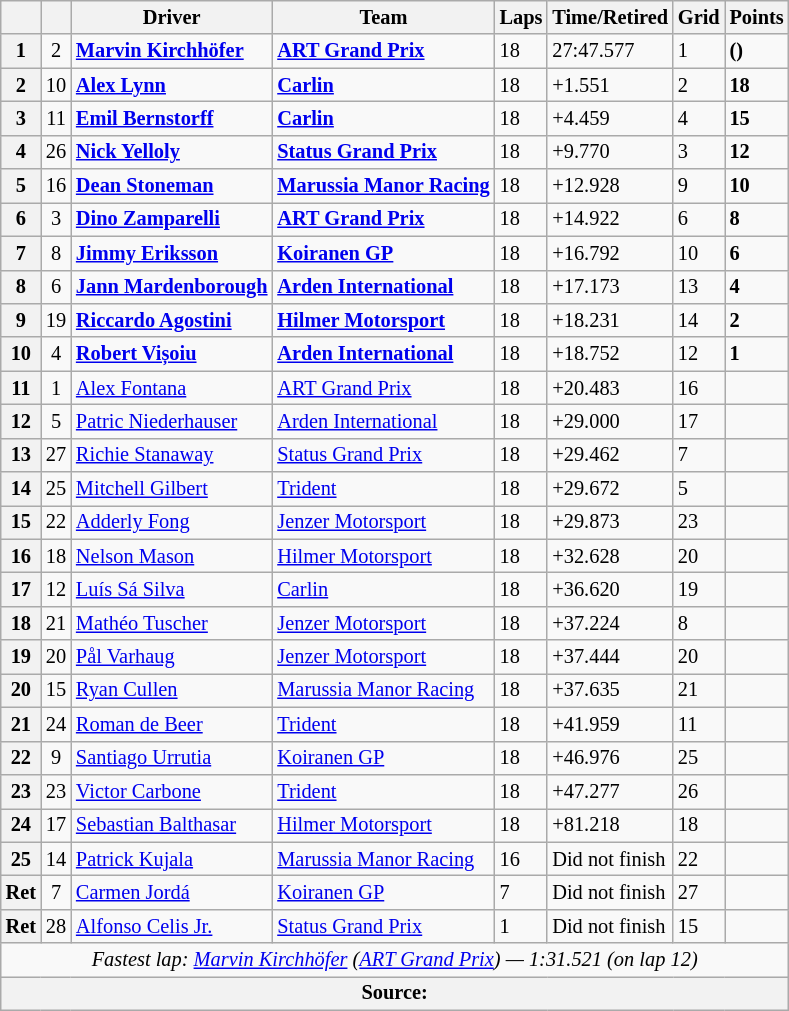<table class="wikitable" style="font-size:85%">
<tr>
<th></th>
<th></th>
<th>Driver</th>
<th>Team</th>
<th>Laps</th>
<th>Time/Retired</th>
<th>Grid</th>
<th>Points</th>
</tr>
<tr>
<th>1</th>
<td align=center>2</td>
<td> <strong><a href='#'>Marvin Kirchhöfer</a></strong></td>
<td><strong><a href='#'>ART Grand Prix</a></strong></td>
<td>18</td>
<td>27:47.577</td>
<td>1</td>
<td><strong>()</strong></td>
</tr>
<tr>
<th>2</th>
<td align=center>10</td>
<td> <strong><a href='#'>Alex Lynn</a></strong></td>
<td><strong><a href='#'>Carlin</a></strong></td>
<td>18</td>
<td>+1.551</td>
<td>2</td>
<td><strong>18</strong></td>
</tr>
<tr>
<th>3</th>
<td align=center>11</td>
<td> <strong><a href='#'>Emil Bernstorff</a></strong></td>
<td><strong><a href='#'>Carlin</a></strong></td>
<td>18</td>
<td>+4.459</td>
<td>4</td>
<td><strong>15</strong></td>
</tr>
<tr>
<th>4</th>
<td align=center>26</td>
<td> <strong><a href='#'>Nick Yelloly</a></strong></td>
<td><strong><a href='#'>Status Grand Prix</a></strong></td>
<td>18</td>
<td>+9.770</td>
<td>3</td>
<td><strong>12</strong></td>
</tr>
<tr>
<th>5</th>
<td align=center>16</td>
<td> <strong><a href='#'>Dean Stoneman</a></strong></td>
<td><strong><a href='#'>Marussia Manor Racing</a></strong></td>
<td>18</td>
<td>+12.928</td>
<td>9</td>
<td><strong>10</strong></td>
</tr>
<tr>
<th>6</th>
<td align=center>3</td>
<td> <strong><a href='#'>Dino Zamparelli</a></strong></td>
<td><strong><a href='#'>ART Grand Prix</a></strong></td>
<td>18</td>
<td>+14.922</td>
<td>6</td>
<td><strong>8</strong></td>
</tr>
<tr>
<th>7</th>
<td align=center>8</td>
<td> <strong><a href='#'>Jimmy Eriksson</a></strong></td>
<td><strong><a href='#'>Koiranen GP</a></strong></td>
<td>18</td>
<td>+16.792</td>
<td>10</td>
<td><strong>6</strong></td>
</tr>
<tr>
<th>8</th>
<td align=center>6</td>
<td> <strong><a href='#'>Jann Mardenborough</a></strong></td>
<td><strong><a href='#'>Arden International</a></strong></td>
<td>18</td>
<td>+17.173</td>
<td>13</td>
<td><strong>4</strong></td>
</tr>
<tr>
<th>9</th>
<td align=center>19</td>
<td> <strong><a href='#'>Riccardo Agostini</a></strong></td>
<td><strong><a href='#'>Hilmer Motorsport</a></strong></td>
<td>18</td>
<td>+18.231</td>
<td>14</td>
<td><strong>2</strong></td>
</tr>
<tr>
<th>10</th>
<td align=center>4</td>
<td> <strong><a href='#'>Robert Vișoiu</a></strong></td>
<td><strong><a href='#'>Arden International</a></strong></td>
<td>18</td>
<td>+18.752</td>
<td>12</td>
<td><strong>1</strong></td>
</tr>
<tr>
<th>11</th>
<td align=center>1</td>
<td> <a href='#'>Alex Fontana</a></td>
<td><a href='#'>ART Grand Prix</a></td>
<td>18</td>
<td>+20.483</td>
<td>16</td>
<td></td>
</tr>
<tr>
<th>12</th>
<td align=center>5</td>
<td> <a href='#'>Patric Niederhauser</a></td>
<td><a href='#'>Arden International</a></td>
<td>18</td>
<td>+29.000</td>
<td>17</td>
<td></td>
</tr>
<tr>
<th>13</th>
<td align=center>27</td>
<td> <a href='#'>Richie Stanaway</a></td>
<td><a href='#'>Status Grand Prix</a></td>
<td>18</td>
<td>+29.462</td>
<td>7</td>
<td></td>
</tr>
<tr>
<th>14</th>
<td align=center>25</td>
<td> <a href='#'>Mitchell Gilbert</a></td>
<td><a href='#'>Trident</a></td>
<td>18</td>
<td>+29.672</td>
<td>5</td>
<td></td>
</tr>
<tr>
<th>15</th>
<td align=center>22</td>
<td> <a href='#'>Adderly Fong</a></td>
<td><a href='#'>Jenzer Motorsport</a></td>
<td>18</td>
<td>+29.873</td>
<td>23</td>
<td></td>
</tr>
<tr>
<th>16</th>
<td align=center>18</td>
<td> <a href='#'>Nelson Mason</a></td>
<td><a href='#'>Hilmer Motorsport</a></td>
<td>18</td>
<td>+32.628</td>
<td>20</td>
<td></td>
</tr>
<tr>
<th>17</th>
<td align=center>12</td>
<td> <a href='#'>Luís Sá Silva</a></td>
<td><a href='#'>Carlin</a></td>
<td>18</td>
<td>+36.620</td>
<td>19</td>
<td></td>
</tr>
<tr>
<th>18</th>
<td align=center>21</td>
<td> <a href='#'>Mathéo Tuscher</a></td>
<td><a href='#'>Jenzer Motorsport</a></td>
<td>18</td>
<td>+37.224</td>
<td>8</td>
<td></td>
</tr>
<tr>
<th>19</th>
<td align=center>20</td>
<td> <a href='#'>Pål Varhaug</a></td>
<td><a href='#'>Jenzer Motorsport</a></td>
<td>18</td>
<td>+37.444</td>
<td>20</td>
<td></td>
</tr>
<tr>
<th>20</th>
<td align=center>15</td>
<td> <a href='#'>Ryan Cullen</a></td>
<td><a href='#'>Marussia Manor Racing</a></td>
<td>18</td>
<td>+37.635</td>
<td>21</td>
<td></td>
</tr>
<tr>
<th>21</th>
<td align=center>24</td>
<td> <a href='#'>Roman de Beer</a></td>
<td><a href='#'>Trident</a></td>
<td>18</td>
<td>+41.959</td>
<td>11</td>
<td></td>
</tr>
<tr>
<th>22</th>
<td align=center>9</td>
<td> <a href='#'>Santiago Urrutia</a></td>
<td><a href='#'>Koiranen GP</a></td>
<td>18</td>
<td>+46.976</td>
<td>25</td>
<td></td>
</tr>
<tr>
<th>23</th>
<td align=center>23</td>
<td> <a href='#'>Victor Carbone</a></td>
<td><a href='#'>Trident</a></td>
<td>18</td>
<td>+47.277</td>
<td>26</td>
<td></td>
</tr>
<tr>
<th>24</th>
<td align=center>17</td>
<td> <a href='#'>Sebastian Balthasar</a></td>
<td><a href='#'>Hilmer Motorsport</a></td>
<td>18</td>
<td>+81.218</td>
<td>18</td>
<td></td>
</tr>
<tr>
<th>25</th>
<td align=center>14</td>
<td> <a href='#'>Patrick Kujala</a></td>
<td><a href='#'>Marussia Manor Racing</a></td>
<td>16</td>
<td>Did not finish</td>
<td>22</td>
<td></td>
</tr>
<tr>
<th>Ret</th>
<td align=center>7</td>
<td> <a href='#'>Carmen Jordá</a></td>
<td><a href='#'>Koiranen GP</a></td>
<td>7</td>
<td>Did not finish</td>
<td>27</td>
<td></td>
</tr>
<tr>
<th>Ret</th>
<td align=center>28</td>
<td> <a href='#'>Alfonso Celis Jr.</a></td>
<td><a href='#'>Status Grand Prix</a></td>
<td>1</td>
<td>Did not finish</td>
<td>15</td>
<td></td>
</tr>
<tr>
<td colspan="8" align="center"><em>Fastest lap: <a href='#'>Marvin Kirchhöfer</a> (<a href='#'>ART Grand Prix</a>) — 1:31.521 (on lap 12)</em></td>
</tr>
<tr>
<th colspan="8">Source:</th>
</tr>
</table>
